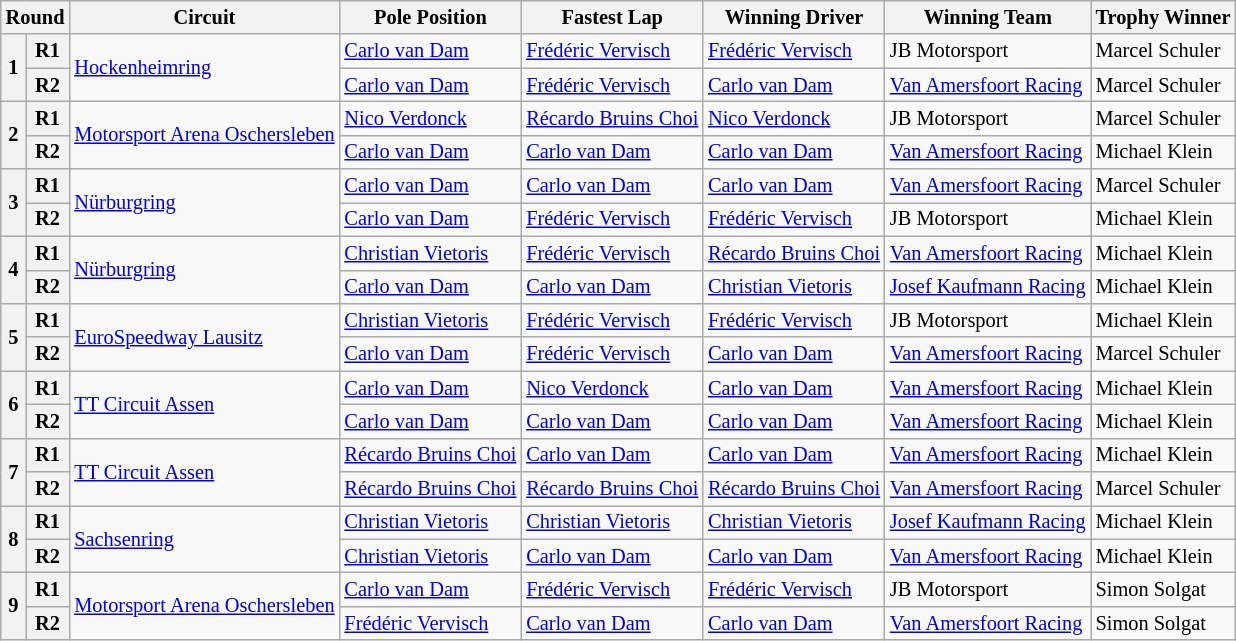<table class="wikitable" style="font-size: 85%">
<tr>
<th colspan=2>Round</th>
<th>Circuit</th>
<th>Pole Position</th>
<th>Fastest Lap</th>
<th>Winning Driver</th>
<th>Winning Team</th>
<th>Trophy Winner</th>
</tr>
<tr>
<th rowspan=2>1</th>
<th>R1</th>
<td rowspan=2><a href='#'>Hockenheimring</a></td>
<td> <a href='#'>Carlo van Dam</a></td>
<td> <a href='#'>Frédéric Vervisch</a></td>
<td> <a href='#'>Frédéric Vervisch</a></td>
<td> JB Motorsport</td>
<td> Marcel Schuler</td>
</tr>
<tr>
<th>R2</th>
<td> <a href='#'>Carlo van Dam</a></td>
<td> <a href='#'>Frédéric Vervisch</a></td>
<td> <a href='#'>Carlo van Dam</a></td>
<td> <a href='#'>Van Amersfoort Racing</a></td>
<td> Marcel Schuler</td>
</tr>
<tr>
<th rowspan=2>2</th>
<th>R1</th>
<td rowspan=2 nowrap><a href='#'>Motorsport Arena Oschersleben</a></td>
<td> <a href='#'>Nico Verdonck</a></td>
<td nowrap> <a href='#'>Récardo Bruins Choi</a></td>
<td> <a href='#'>Nico Verdonck</a></td>
<td> JB Motorsport</td>
<td> Marcel Schuler</td>
</tr>
<tr>
<th>R2</th>
<td> <a href='#'>Carlo van Dam</a></td>
<td> <a href='#'>Carlo van Dam</a></td>
<td> <a href='#'>Carlo van Dam</a></td>
<td> <a href='#'>Van Amersfoort Racing</a></td>
<td> Michael Klein</td>
</tr>
<tr>
<th rowspan=2>3</th>
<th>R1</th>
<td rowspan=2><a href='#'>Nürburgring</a></td>
<td> <a href='#'>Carlo van Dam</a></td>
<td> <a href='#'>Carlo van Dam</a></td>
<td> <a href='#'>Carlo van Dam</a></td>
<td> <a href='#'>Van Amersfoort Racing</a></td>
<td> Marcel Schuler</td>
</tr>
<tr>
<th>R2</th>
<td> <a href='#'>Carlo van Dam</a></td>
<td> <a href='#'>Frédéric Vervisch</a></td>
<td> <a href='#'>Frédéric Vervisch</a></td>
<td> JB Motorsport</td>
<td> Michael Klein</td>
</tr>
<tr>
<th rowspan=2>4</th>
<th>R1</th>
<td rowspan=2><a href='#'>Nürburgring</a></td>
<td> <a href='#'>Christian Vietoris</a></td>
<td> <a href='#'>Frédéric Vervisch</a></td>
<td nowrap> <a href='#'>Récardo Bruins Choi</a></td>
<td nowrap> <a href='#'>Van Amersfoort Racing</a></td>
<td> Michael Klein</td>
</tr>
<tr>
<th>R2</th>
<td> <a href='#'>Carlo van Dam</a></td>
<td> <a href='#'>Carlo van Dam</a></td>
<td> <a href='#'>Christian Vietoris</a></td>
<td> <a href='#'>Josef Kaufmann Racing</a></td>
<td> Michael Klein</td>
</tr>
<tr>
<th rowspan=2>5</th>
<th>R1</th>
<td rowspan=2><a href='#'>EuroSpeedway Lausitz</a></td>
<td> <a href='#'>Christian Vietoris</a></td>
<td> <a href='#'>Frédéric Vervisch</a></td>
<td> <a href='#'>Frédéric Vervisch</a></td>
<td> JB Motorsport</td>
<td> Michael Klein</td>
</tr>
<tr>
<th>R2</th>
<td> <a href='#'>Carlo van Dam</a></td>
<td> <a href='#'>Frédéric Vervisch</a></td>
<td> <a href='#'>Carlo van Dam</a></td>
<td> <a href='#'>Van Amersfoort Racing</a></td>
<td> Marcel Schuler</td>
</tr>
<tr>
<th rowspan=2>6</th>
<th>R1</th>
<td rowspan=2><a href='#'>TT Circuit Assen</a></td>
<td> <a href='#'>Carlo van Dam</a></td>
<td> <a href='#'>Nico Verdonck</a></td>
<td> <a href='#'>Carlo van Dam</a></td>
<td> <a href='#'>Van Amersfoort Racing</a></td>
<td> Michael Klein</td>
</tr>
<tr>
<th>R2</th>
<td> <a href='#'>Carlo van Dam</a></td>
<td> <a href='#'>Carlo van Dam</a></td>
<td> <a href='#'>Carlo van Dam</a></td>
<td> <a href='#'>Van Amersfoort Racing</a></td>
<td> Michael Klein</td>
</tr>
<tr>
<th rowspan=2>7</th>
<th>R1</th>
<td rowspan=2><a href='#'>TT Circuit Assen</a></td>
<td> <a href='#'>Récardo Bruins Choi</a></td>
<td> <a href='#'>Carlo van Dam</a></td>
<td> <a href='#'>Carlo van Dam</a></td>
<td> <a href='#'>Van Amersfoort Racing</a></td>
<td> Michael Klein</td>
</tr>
<tr>
<th>R2</th>
<td nowrap> <a href='#'>Récardo Bruins Choi</a></td>
<td nowrap> <a href='#'>Récardo Bruins Choi</a></td>
<td nowrap> <a href='#'>Récardo Bruins Choi</a></td>
<td nowrap> <a href='#'>Van Amersfoort Racing</a></td>
<td nowrap> Marcel Schuler</td>
</tr>
<tr>
<th rowspan=2>8</th>
<th>R1</th>
<td rowspan=2><a href='#'>Sachsenring</a></td>
<td> <a href='#'>Christian Vietoris</a></td>
<td> <a href='#'>Christian Vietoris</a></td>
<td> <a href='#'>Christian Vietoris</a></td>
<td nowrap> <a href='#'>Josef Kaufmann Racing</a></td>
<td> Michael Klein</td>
</tr>
<tr>
<th>R2</th>
<td> <a href='#'>Christian Vietoris</a></td>
<td> <a href='#'>Carlo van Dam</a></td>
<td> <a href='#'>Carlo van Dam</a></td>
<td> <a href='#'>Van Amersfoort Racing</a></td>
<td> Michael Klein</td>
</tr>
<tr>
<th rowspan=2>9</th>
<th>R1</th>
<td rowspan=2><a href='#'>Motorsport Arena Oschersleben</a></td>
<td> <a href='#'>Carlo van Dam</a></td>
<td> <a href='#'>Frédéric Vervisch</a></td>
<td> <a href='#'>Frédéric Vervisch</a></td>
<td> JB Motorsport</td>
<td> Simon Solgat</td>
</tr>
<tr>
<th>R2</th>
<td> <a href='#'>Frédéric Vervisch</a></td>
<td> <a href='#'>Carlo van Dam</a></td>
<td> <a href='#'>Carlo van Dam</a></td>
<td> <a href='#'>Van Amersfoort Racing</a></td>
<td> Simon Solgat</td>
</tr>
</table>
